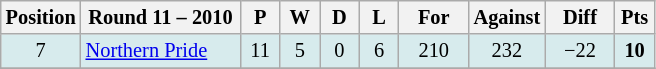<table class="wikitable" style="text-align:center; font-size:85%;">
<tr>
<th width=40 abbr="Position">Position</th>
<th width=100>Round 11 – 2010</th>
<th width=20 abbr="Played">P</th>
<th width=20 abbr="Won">W</th>
<th width=20 abbr="Drawn">D</th>
<th width=20 abbr="Lost">L</th>
<th width=40 abbr="Points for">For</th>
<th width=40 abbr="Points against">Against</th>
<th width=40 abbr="Points difference">Diff</th>
<th width=20 abbr="Points">Pts</th>
</tr>
<tr style="background: #d7ebed;">
<td>7</td>
<td style="text-align:left;"> <a href='#'>Northern Pride</a></td>
<td>11</td>
<td>5</td>
<td>0</td>
<td>6</td>
<td>210</td>
<td>232</td>
<td>−22</td>
<td><strong>10</strong></td>
</tr>
<tr>
</tr>
</table>
